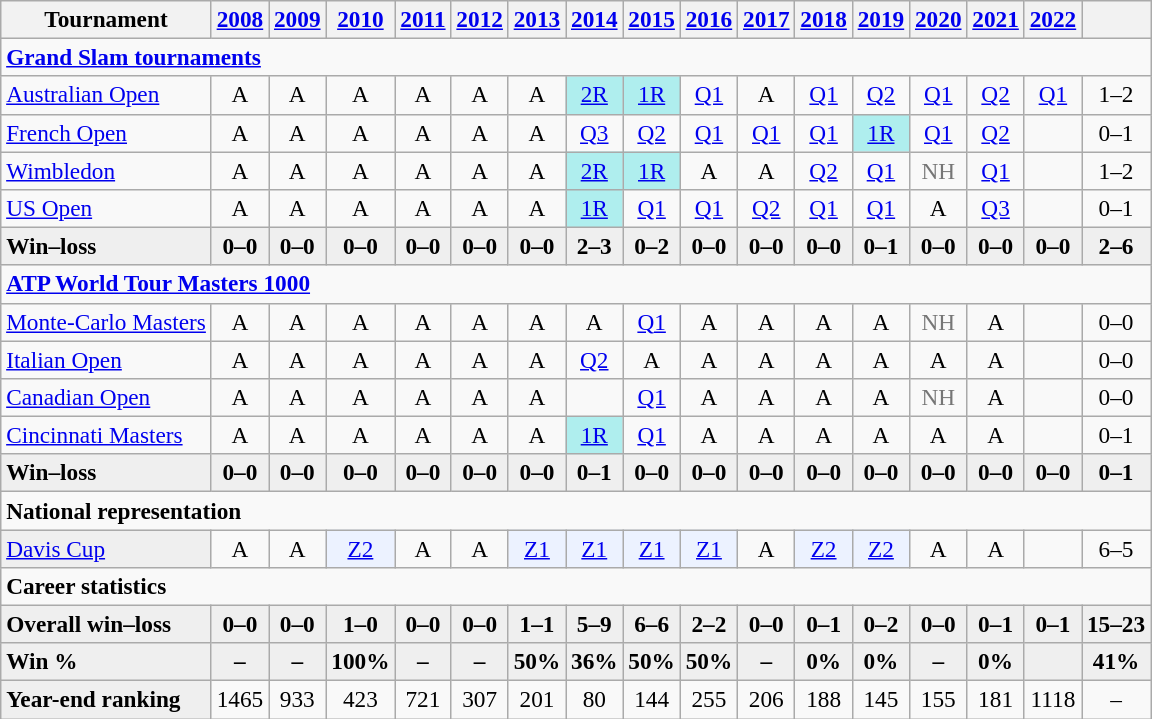<table class=wikitable style=text-align:center;font-size:97%>
<tr>
<th>Tournament</th>
<th><a href='#'>2008</a></th>
<th><a href='#'>2009</a></th>
<th><a href='#'>2010</a></th>
<th><a href='#'>2011</a></th>
<th><a href='#'>2012</a></th>
<th><a href='#'>2013</a></th>
<th><a href='#'>2014</a></th>
<th><a href='#'>2015</a></th>
<th><a href='#'>2016</a></th>
<th><a href='#'>2017</a></th>
<th><a href='#'>2018</a></th>
<th><a href='#'>2019</a></th>
<th><a href='#'>2020</a></th>
<th><a href='#'>2021</a></th>
<th><a href='#'>2022</a></th>
<th></th>
</tr>
<tr>
<td colspan="17" align="left"><strong><a href='#'>Grand Slam tournaments</a></strong></td>
</tr>
<tr>
<td align=left><a href='#'>Australian Open</a></td>
<td>A</td>
<td>A</td>
<td>A</td>
<td>A</td>
<td>A</td>
<td>A</td>
<td bgcolor=afeeee><a href='#'>2R</a></td>
<td bgcolor=afeeee><a href='#'>1R</a></td>
<td><a href='#'>Q1</a></td>
<td>A</td>
<td><a href='#'>Q1</a></td>
<td><a href='#'>Q2</a></td>
<td><a href='#'>Q1</a></td>
<td><a href='#'>Q2</a></td>
<td><a href='#'>Q1</a></td>
<td>1–2</td>
</tr>
<tr>
<td align=left><a href='#'>French Open</a></td>
<td>A</td>
<td>A</td>
<td>A</td>
<td>A</td>
<td>A</td>
<td>A</td>
<td><a href='#'>Q3</a></td>
<td><a href='#'>Q2</a></td>
<td><a href='#'>Q1</a></td>
<td><a href='#'>Q1</a></td>
<td><a href='#'>Q1</a></td>
<td bgcolor=afeeee><a href='#'>1R</a></td>
<td><a href='#'>Q1</a></td>
<td><a href='#'>Q2</a></td>
<td></td>
<td>0–1</td>
</tr>
<tr>
<td align=left><a href='#'>Wimbledon</a></td>
<td>A</td>
<td>A</td>
<td>A</td>
<td>A</td>
<td>A</td>
<td>A</td>
<td bgcolor=afeeee><a href='#'>2R</a></td>
<td bgcolor=afeeee><a href='#'>1R</a></td>
<td>A</td>
<td>A</td>
<td><a href='#'>Q2</a></td>
<td><a href='#'>Q1</a></td>
<td style=color:#767676>NH</td>
<td><a href='#'>Q1</a></td>
<td></td>
<td>1–2</td>
</tr>
<tr>
<td align=left><a href='#'>US Open</a></td>
<td>A</td>
<td>A</td>
<td>A</td>
<td>A</td>
<td>A</td>
<td>A</td>
<td bgcolor=afeeee><a href='#'>1R</a></td>
<td><a href='#'>Q1</a></td>
<td><a href='#'>Q1</a></td>
<td><a href='#'>Q2</a></td>
<td><a href='#'>Q1</a></td>
<td><a href='#'>Q1</a></td>
<td>A</td>
<td><a href='#'>Q3</a></td>
<td></td>
<td>0–1</td>
</tr>
<tr style=font-weight:bold;background:#efefef>
<td style=text-align:left>Win–loss</td>
<td>0–0</td>
<td>0–0</td>
<td>0–0</td>
<td>0–0</td>
<td>0–0</td>
<td>0–0</td>
<td>2–3</td>
<td>0–2</td>
<td>0–0</td>
<td>0–0</td>
<td>0–0</td>
<td>0–1</td>
<td>0–0</td>
<td>0–0</td>
<td>0–0</td>
<td>2–6</td>
</tr>
<tr>
<td colspan="17" align="left"><strong><a href='#'>ATP World Tour Masters 1000</a></strong></td>
</tr>
<tr>
<td align=left><a href='#'>Monte-Carlo Masters</a></td>
<td>A</td>
<td>A</td>
<td>A</td>
<td>A</td>
<td>A</td>
<td>A</td>
<td>A</td>
<td><a href='#'>Q1</a></td>
<td>A</td>
<td>A</td>
<td>A</td>
<td>A</td>
<td style=color:#767676>NH</td>
<td>A</td>
<td></td>
<td>0–0</td>
</tr>
<tr>
<td align=left><a href='#'>Italian Open</a></td>
<td>A</td>
<td>A</td>
<td>A</td>
<td>A</td>
<td>A</td>
<td>A</td>
<td><a href='#'>Q2</a></td>
<td>A</td>
<td>A</td>
<td>A</td>
<td>A</td>
<td>A</td>
<td>A</td>
<td>A</td>
<td></td>
<td>0–0</td>
</tr>
<tr>
<td align=left><a href='#'>Canadian Open</a></td>
<td>A</td>
<td>A</td>
<td>A</td>
<td>A</td>
<td>A</td>
<td>A</td>
<td></td>
<td><a href='#'>Q1</a></td>
<td>A</td>
<td>A</td>
<td>A</td>
<td>A</td>
<td style=color:#767676>NH</td>
<td>A</td>
<td></td>
<td>0–0</td>
</tr>
<tr>
<td align=left><a href='#'>Cincinnati Masters</a></td>
<td>A</td>
<td>A</td>
<td>A</td>
<td>A</td>
<td>A</td>
<td>A</td>
<td bgcolor=afeeee><a href='#'>1R</a></td>
<td><a href='#'>Q1</a></td>
<td>A</td>
<td>A</td>
<td>A</td>
<td>A</td>
<td>A</td>
<td>A</td>
<td></td>
<td>0–1</td>
</tr>
<tr style=font-weight:bold;background:#efefef>
<td style=text-align:left>Win–loss</td>
<td>0–0</td>
<td>0–0</td>
<td>0–0</td>
<td>0–0</td>
<td>0–0</td>
<td>0–0</td>
<td>0–1</td>
<td>0–0</td>
<td>0–0</td>
<td>0–0</td>
<td>0–0</td>
<td>0–0</td>
<td>0–0</td>
<td>0–0</td>
<td>0–0</td>
<td>0–1</td>
</tr>
<tr>
<td colspan="17" align="left"><strong>National representation</strong></td>
</tr>
<tr>
<td bgcolor=EFEFEF align=left><a href='#'>Davis Cup</a></td>
<td>A</td>
<td>A</td>
<td bgcolor=ecf2ff><a href='#'>Z2</a></td>
<td>A</td>
<td>A</td>
<td bgcolor=ecf2ff><a href='#'>Z1</a></td>
<td bgcolor=ecf2ff><a href='#'>Z1</a></td>
<td bgcolor=ecf2ff><a href='#'>Z1</a></td>
<td bgcolor=ecf2ff><a href='#'>Z1</a></td>
<td>A</td>
<td bgcolor=ecf2ff><a href='#'>Z2</a></td>
<td bgcolor=ecf2ff><a href='#'>Z2</a></td>
<td>A</td>
<td>A</td>
<td></td>
<td>6–5</td>
</tr>
<tr>
<td colspan="17" align="left"><strong>Career statistics</strong></td>
</tr>
<tr style=font-weight:bold;background:#efefef>
<td style=text-align:left>Overall win–loss</td>
<td>0–0</td>
<td>0–0</td>
<td>1–0</td>
<td>0–0</td>
<td>0–0</td>
<td>1–1</td>
<td>5–9</td>
<td>6–6</td>
<td>2–2</td>
<td>0–0</td>
<td>0–1</td>
<td>0–2</td>
<td>0–0</td>
<td>0–1</td>
<td>0–1</td>
<td>15–23</td>
</tr>
<tr style=font-weight:bold;background:#efefef>
<td style=text-align:left>Win %</td>
<td>–</td>
<td>–</td>
<td>100%</td>
<td>–</td>
<td>–</td>
<td>50%</td>
<td>36%</td>
<td>50%</td>
<td>50%</td>
<td>–</td>
<td>0%</td>
<td>0%</td>
<td>–</td>
<td>0%</td>
<td></td>
<td>41%</td>
</tr>
<tr>
<td bgcolor=EFEFEF align=left><strong>Year-end ranking</strong></td>
<td>1465</td>
<td>933</td>
<td>423</td>
<td>721</td>
<td>307</td>
<td>201</td>
<td>80</td>
<td>144</td>
<td>255</td>
<td>206</td>
<td>188</td>
<td>145</td>
<td>155</td>
<td>181</td>
<td>1118</td>
<td>–</td>
</tr>
</table>
